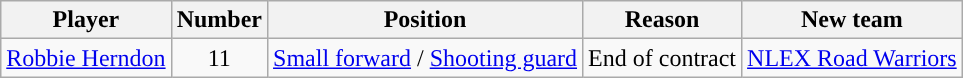<table class="wikitable sortable sortable">
<tr>
<th>Player</th>
<th>Number</th>
<th>Position</th>
<th>Reason</th>
<th>New team</th>
</tr>
<tr style="text-align: center">
<td><a href='#'>Robbie Herndon</a></td>
<td>11</td>
<td><a href='#'>Small forward</a> / <a href='#'>Shooting guard</a></td>
<td>End of contract</td>
<td><a href='#'>NLEX Road Warriors</a></td>
</tr>
</table>
